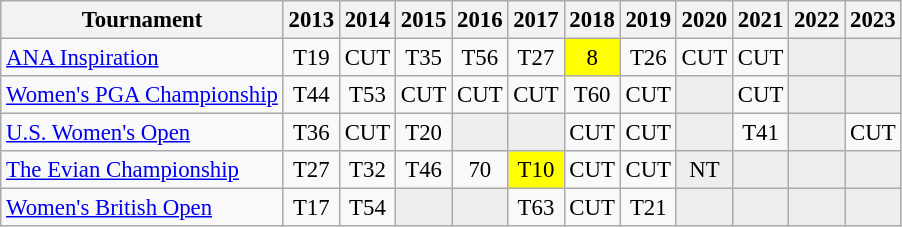<table class="wikitable" style="font-size:95%;text-align:center;">
<tr>
<th>Tournament</th>
<th>2013</th>
<th>2014</th>
<th>2015</th>
<th>2016</th>
<th>2017</th>
<th>2018</th>
<th>2019</th>
<th>2020</th>
<th>2021</th>
<th>2022</th>
<th>2023</th>
</tr>
<tr>
<td align=left><a href='#'>ANA Inspiration</a></td>
<td>T19</td>
<td>CUT</td>
<td>T35</td>
<td>T56</td>
<td>T27</td>
<td style="background:yellow;">8</td>
<td>T26</td>
<td>CUT</td>
<td>CUT</td>
<td style="background:#eeeeee;"></td>
<td style="background:#eeeeee;"></td>
</tr>
<tr>
<td align=left><a href='#'>Women's PGA Championship</a></td>
<td>T44</td>
<td>T53</td>
<td>CUT</td>
<td>CUT</td>
<td>CUT</td>
<td>T60</td>
<td>CUT</td>
<td style="background:#eeeeee;"></td>
<td>CUT</td>
<td style="background:#eeeeee;"></td>
<td style="background:#eeeeee;"></td>
</tr>
<tr>
<td align=left><a href='#'>U.S. Women's Open</a></td>
<td>T36</td>
<td>CUT</td>
<td>T20</td>
<td style="background:#eeeeee;"></td>
<td style="background:#eeeeee;"></td>
<td>CUT</td>
<td>CUT</td>
<td style="background:#eeeeee;"></td>
<td>T41</td>
<td style="background:#eeeeee;"></td>
<td>CUT</td>
</tr>
<tr>
<td align=left><a href='#'>The Evian Championship</a></td>
<td>T27</td>
<td>T32</td>
<td>T46</td>
<td>70</td>
<td style="background:yellow;">T10</td>
<td>CUT</td>
<td>CUT</td>
<td style="background:#eeeeee;">NT</td>
<td style="background:#eeeeee;"></td>
<td style="background:#eeeeee;"></td>
<td style="background:#eeeeee;"></td>
</tr>
<tr>
<td align=left><a href='#'>Women's British Open</a></td>
<td>T17</td>
<td>T54</td>
<td style="background:#eeeeee;"></td>
<td style="background:#eeeeee;"></td>
<td>T63</td>
<td>CUT</td>
<td>T21</td>
<td style="background:#eeeeee;"></td>
<td style="background:#eeeeee;"></td>
<td style="background:#eeeeee;"></td>
<td style="background:#eeeeee;"></td>
</tr>
</table>
